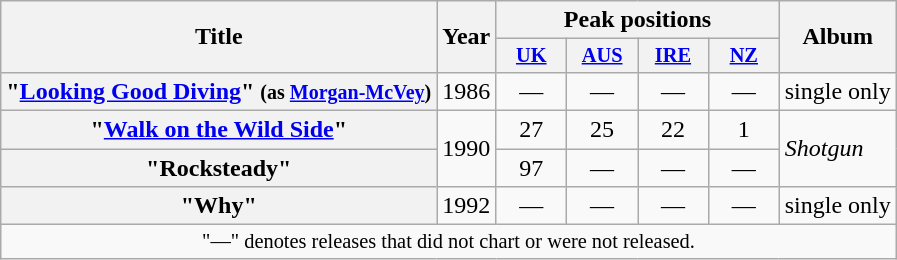<table class="wikitable plainrowheaders" style="text-align:center;">
<tr>
<th rowspan="2">Title</th>
<th rowspan="2">Year</th>
<th colspan="4">Peak positions</th>
<th rowspan="2">Album</th>
</tr>
<tr>
<th scope="col" style="width:3em; font-size:85%"><a href='#'>UK</a><br></th>
<th scope="col" style="width:3em; font-size:85%"><a href='#'>AUS</a><br></th>
<th scope="col" style="width:3em; font-size:85%"><a href='#'>IRE</a></th>
<th scope="col" style="width:3em; font-size:85%"><a href='#'>NZ</a></th>
</tr>
<tr>
<th scope="row">"<a href='#'>Looking Good Diving</a>" <small>(as <a href='#'>Morgan-McVey</a>)</small></th>
<td>1986</td>
<td>—</td>
<td>—</td>
<td>—</td>
<td>—</td>
<td align="left">single only</td>
</tr>
<tr>
<th scope="row">"<a href='#'>Walk on the Wild Side</a>"</th>
<td rowspan="2">1990</td>
<td>27</td>
<td>25</td>
<td>22</td>
<td>1</td>
<td align="left" rowspan="2"><em>Shotgun</em></td>
</tr>
<tr>
<th scope="row">"Rocksteady"</th>
<td>97</td>
<td>—</td>
<td>—</td>
<td>—</td>
</tr>
<tr>
<th scope="row">"Why"</th>
<td>1992</td>
<td>—</td>
<td>—</td>
<td>—</td>
<td>—</td>
<td align="left">single only</td>
</tr>
<tr>
<td align="center" colspan="12" style="font-size:85%">"—" denotes releases that did not chart or were not released.</td>
</tr>
</table>
